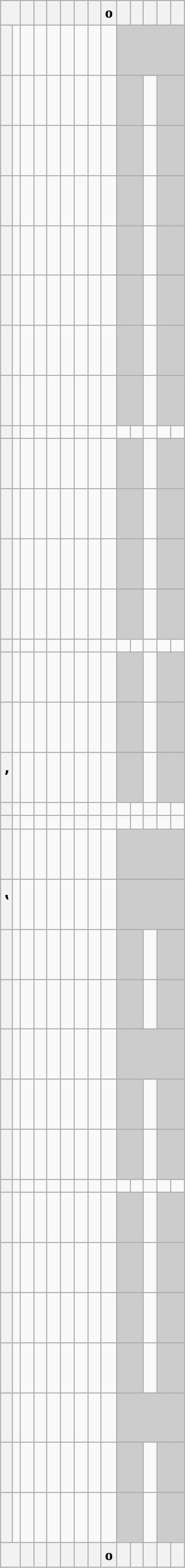<table class="wikitable" style="text-align:center">
<tr valign="top">
<th colspan="2"> </th>
<th><br></th>
<th></th>
<th></th>
<th></th>
<th></th>
<th><br></th>
<th>o</th>
<th><br></th>
<th></th>
<th></th>
<th></th>
<th><br></th>
</tr>
<tr style="font-size:2em">
<th style="font-size:0.5em"></th>
<td style="font-size:0.5em"></td>
<td></td>
<td></td>
<td></td>
<td></td>
<td></td>
<td></td>
<td></td>
<td colspan="5" style="background:#ccc;"> </td>
</tr>
<tr style="font-size:2em">
<th style="font-size:0.5em"></th>
<td style="font-size:0.5em"></td>
<td></td>
<td></td>
<td></td>
<td></td>
<td></td>
<td></td>
<td></td>
<td colspan="2" style="background:#ccc;"> </td>
<td></td>
<td colspan="2" style="background:#ccc;"> </td>
</tr>
<tr style="font-size:2em">
<th style="font-size:0.5em"></th>
<td style="font-size:0.5em"></td>
<td></td>
<td></td>
<td></td>
<td></td>
<td></td>
<td></td>
<td></td>
<td colspan="2" style="background:#ccc;"> </td>
<td></td>
<td colspan="2" style="background:#ccc;"> </td>
</tr>
<tr style="font-size:2em">
<th style="font-size:0.5em"></th>
<td style="font-size:0.5em"></td>
<td></td>
<td></td>
<td></td>
<td></td>
<td></td>
<td></td>
<td></td>
<td colspan="2" style="background:#ccc;"> </td>
<td></td>
<td colspan="2" style="background:#ccc;"> </td>
</tr>
<tr style="font-size:2em">
<th style="font-size:0.5em"></th>
<td style="font-size:0.5em"></td>
<td></td>
<td></td>
<td></td>
<td></td>
<td></td>
<td></td>
<td></td>
<td colspan="2" style="background:#ccc;"> </td>
<td></td>
<td colspan="2" style="background:#ccc;"> </td>
</tr>
<tr style="font-size:2em">
<th style="font-size:0.5em"></th>
<td style="font-size:0.5em"></td>
<td></td>
<td></td>
<td></td>
<td></td>
<td></td>
<td></td>
<td></td>
<td colspan="2" style="background:#ccc;"> </td>
<td></td>
<td colspan="2" style="background:#ccc;"> </td>
</tr>
<tr style="font-size:2em">
<th style="font-size:0.5em"></th>
<td style="font-size:0.5em"></td>
<td></td>
<td></td>
<td></td>
<td></td>
<td></td>
<td></td>
<td></td>
<td colspan="2" style="background:#ccc;"> </td>
<td></td>
<td colspan="2" style="background:#ccc;"> </td>
</tr>
<tr style="font-size:2em">
<th style="font-size:0.5em"></th>
<td style="font-size:0.5em"></td>
<td></td>
<td></td>
<td></td>
<td></td>
<td></td>
<td></td>
<td></td>
<td colspan="2" style="background:#ccc;"> </td>
<td></td>
<td colspan="2" style="background:#ccc;"> </td>
</tr>
<tr style="font-size:2em">
<th style="font-size:0.5em"></th>
<td style="font-size:0.5em"></td>
<td></td>
<td></td>
<td></td>
<td></td>
<td></td>
<td></td>
<td></td>
<td></td>
<td></td>
<td></td>
<td></td>
<td></td>
</tr>
<tr style="font-size:2em">
<th style="font-size:0.5em"></th>
<td style="font-size:0.5em"></td>
<td></td>
<td></td>
<td></td>
<td></td>
<td></td>
<td></td>
<td></td>
<td colspan="2" style="background:#ccc;"> </td>
<td></td>
<td colspan="2" style="background:#ccc;"> </td>
</tr>
<tr style="font-size:2em">
<th style="font-size:0.5em"></th>
<td style="font-size:0.5em"></td>
<td></td>
<td></td>
<td></td>
<td></td>
<td></td>
<td></td>
<td></td>
<td colspan="2" style="background:#ccc;"> </td>
<td></td>
<td colspan="2" style="background:#ccc;"> </td>
</tr>
<tr style="font-size:2em">
<th style="font-size:0.5em"></th>
<td style="font-size:0.5em"></td>
<td></td>
<td></td>
<td></td>
<td></td>
<td></td>
<td></td>
<td></td>
<td colspan="2" style="background:#ccc;"> </td>
<td></td>
<td colspan="2" style="background:#ccc;"> </td>
</tr>
<tr style="font-size:2em">
<th style="font-size:0.5em"></th>
<td style="font-size:0.5em"></td>
<td></td>
<td></td>
<td></td>
<td></td>
<td></td>
<td></td>
<td></td>
<td colspan="2" style="background:#ccc;"> </td>
<td></td>
<td colspan="2" style="background:#ccc;"> </td>
</tr>
<tr style="font-size:2em">
<th style="font-size:0.5em"></th>
<td style="font-size:0.5em"></td>
<td></td>
<td></td>
<td></td>
<td></td>
<td></td>
<td></td>
<td></td>
<td></td>
<td></td>
<td></td>
<td></td>
<td></td>
</tr>
<tr style="font-size:2em">
<th style="font-size:0.5em"></th>
<td style="font-size:0.5em"></td>
<td></td>
<td></td>
<td></td>
<td></td>
<td></td>
<td></td>
<td></td>
<td colspan="2" style="background:#ccc;"> </td>
<td></td>
<td colspan="2" style="background:#ccc;"> </td>
</tr>
<tr style="font-size:2em">
<th style="font-size:0.5em"></th>
<td style="font-size:0.5em"></td>
<td></td>
<td></td>
<td></td>
<td></td>
<td></td>
<td></td>
<td></td>
<td colspan="2" style="background:#ccc;"> </td>
<td></td>
<td colspan="2" style="background:#ccc;"> </td>
</tr>
<tr style="font-size:2em">
<th style="font-size:0.5em"><strong>ʼ</strong></th>
<td style="font-size:0.5em"></td>
<td></td>
<td></td>
<td></td>
<td></td>
<td></td>
<td></td>
<td></td>
<td colspan="2" style="background:#ccc;"> </td>
<td></td>
<td colspan="2" style="background:#ccc;"> </td>
</tr>
<tr style="font-size:2em">
<th style="font-size:0.5em"></th>
<td style="font-size:0.5em"></td>
<td></td>
<td></td>
<td></td>
<td></td>
<td></td>
<td></td>
<td></td>
<td></td>
<td></td>
<td></td>
<td></td>
<td></td>
</tr>
<tr style="font-size:2em">
<th style="font-size:0.5em"></th>
<td style="font-size:0.5em"></td>
<td></td>
<td></td>
<td></td>
<td></td>
<td></td>
<td></td>
<td></td>
<td></td>
<td></td>
<td></td>
<td></td>
<td></td>
</tr>
<tr style="font-size:2em">
<th style="font-size:0.5em"></th>
<td style="font-size:0.5em"></td>
<td></td>
<td></td>
<td></td>
<td></td>
<td></td>
<td></td>
<td></td>
<td colspan="5" style="background:#ccc;"> </td>
</tr>
<tr style="font-size:2em">
<th style="font-size:0.5em"><strong>ʽ</strong></th>
<td style="font-size:0.5em"></td>
<td></td>
<td></td>
<td></td>
<td></td>
<td></td>
<td></td>
<td></td>
<td colspan="5" style="background:#ccc;"> </td>
</tr>
<tr style="font-size:2em">
<th style="font-size:0.5em"></th>
<td style="font-size:0.5em"></td>
<td></td>
<td></td>
<td></td>
<td></td>
<td></td>
<td></td>
<td></td>
<td colspan="2" style="background:#ccc;"> </td>
<td></td>
<td colspan="2" style="background:#ccc;"> </td>
</tr>
<tr style="font-size:2em">
<th style="font-size:0.5em"></th>
<td style="font-size:0.5em"></td>
<td></td>
<td></td>
<td></td>
<td></td>
<td></td>
<td></td>
<td></td>
<td colspan="2" style="background:#ccc;"> </td>
<td></td>
<td colspan="2" style="background:#ccc;"> </td>
</tr>
<tr style="font-size:2em">
<th style="font-size:0.5em"></th>
<td style="font-size:0.5em"></td>
<td></td>
<td></td>
<td></td>
<td></td>
<td></td>
<td></td>
<td></td>
<td colspan="5" style="background:#ccc;"> </td>
</tr>
<tr style="font-size:2em">
<th style="font-size:0.5em"></th>
<td style="font-size:0.5em"></td>
<td></td>
<td></td>
<td></td>
<td></td>
<td></td>
<td></td>
<td></td>
<td colspan="2" style="background:#ccc;"> </td>
<td></td>
<td colspan="2" style="background:#ccc;"> </td>
</tr>
<tr style="font-size:2em">
<th style="font-size:0.5em"></th>
<td style="font-size:0.5em"></td>
<td></td>
<td></td>
<td></td>
<td></td>
<td></td>
<td></td>
<td></td>
<td colspan="2" style="background:#ccc;"> </td>
<td></td>
<td colspan="2" style="background:#ccc;"> </td>
</tr>
<tr style="font-size:2em">
<th style="font-size:0.5em"></th>
<td style="font-size:0.5em"></td>
<td></td>
<td></td>
<td></td>
<td></td>
<td></td>
<td></td>
<td></td>
<td></td>
<td></td>
<td></td>
<td></td>
<td></td>
</tr>
<tr style="font-size:2em">
<th style="font-size:0.5em"></th>
<td style="font-size:0.5em"></td>
<td></td>
<td></td>
<td></td>
<td></td>
<td></td>
<td></td>
<td></td>
<td colspan="2" style="background:#ccc;"> </td>
<td></td>
<td colspan="2" style="background:#ccc;"> </td>
</tr>
<tr style="font-size:2em">
<th style="font-size:0.5em"></th>
<td style="font-size:0.5em"></td>
<td></td>
<td></td>
<td></td>
<td></td>
<td></td>
<td></td>
<td></td>
<td colspan="2" style="background:#ccc;"> </td>
<td></td>
<td colspan="2" style="background:#ccc;"> </td>
</tr>
<tr style="font-size:2em">
<th style="font-size:0.5em"></th>
<td style="font-size:0.5em"></td>
<td></td>
<td></td>
<td></td>
<td></td>
<td></td>
<td></td>
<td></td>
<td colspan="2" style="background:#ccc;"> </td>
<td></td>
<td colspan="2" style="background:#ccc;"> </td>
</tr>
<tr style="font-size:2em">
<th style="font-size:0.5em"></th>
<td style="font-size:0.5em"></td>
<td></td>
<td></td>
<td></td>
<td></td>
<td></td>
<td></td>
<td></td>
<td colspan="2" style="background:#ccc;"> </td>
<td></td>
<td colspan="2" style="background:#ccc;"> </td>
</tr>
<tr style="font-size:2em">
<th style="font-size:0.5em"></th>
<td style="font-size:0.5em"></td>
<td></td>
<td></td>
<td></td>
<td></td>
<td></td>
<td></td>
<td></td>
<td colspan="5" style="background:#ccc;"> </td>
</tr>
<tr style="font-size:2em">
<th style="font-size:0.5em"></th>
<td style="font-size:0.5em"></td>
<td></td>
<td></td>
<td></td>
<td></td>
<td></td>
<td></td>
<td></td>
<td colspan="2" style="background:#ccc;"> </td>
<td></td>
<td colspan="2" style="background:#ccc;"> </td>
</tr>
<tr style="font-size:2em">
<th style="font-size:0.5em"></th>
<td style="font-size:0.5em"></td>
<td></td>
<td></td>
<td></td>
<td></td>
<td></td>
<td></td>
<td></td>
<td colspan="2" style="background:#ccc;"> </td>
<td></td>
<td colspan="2" style="background:#ccc;"> </td>
</tr>
<tr>
<th colspan="2"> </th>
<th><br></th>
<th></th>
<th></th>
<th></th>
<th></th>
<th><br></th>
<th>o</th>
<th><br></th>
<th></th>
<th></th>
<th></th>
<th><br></th>
</tr>
</table>
